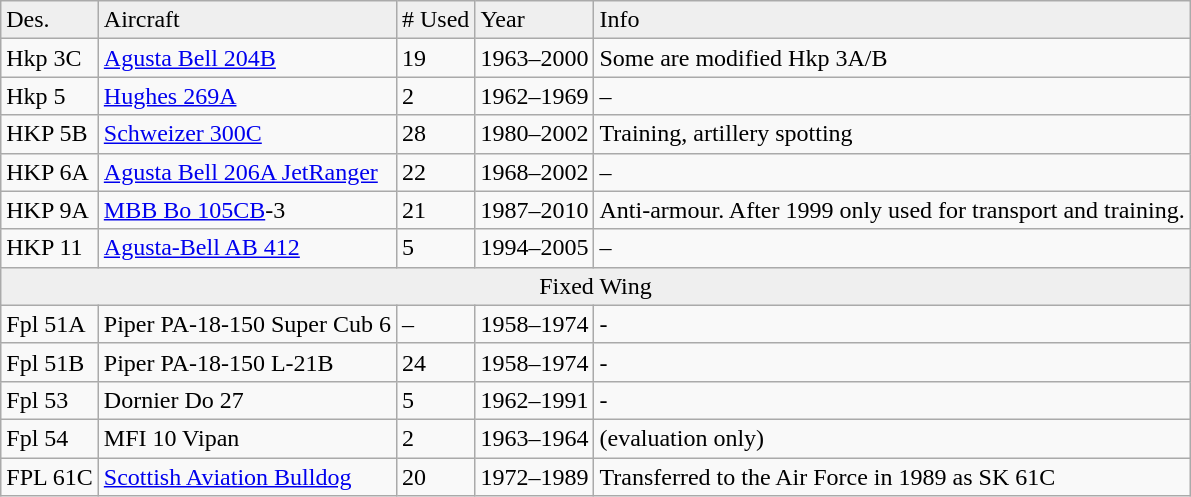<table class="wikitable sortable">
<tr style="background:#efefef;">
<td>Des.</td>
<td>Aircraft</td>
<td># Used</td>
<td>Year</td>
<td>Info</td>
</tr>
<tr>
<td>Hkp 3C</td>
<td><a href='#'>Agusta Bell 204B</a></td>
<td>19</td>
<td>1963–2000</td>
<td>Some are modified Hkp 3A/B</td>
</tr>
<tr>
<td>Hkp 5</td>
<td><a href='#'>Hughes 269A</a></td>
<td>2</td>
<td>1962–1969</td>
<td>–</td>
</tr>
<tr>
<td>HKP 5B</td>
<td><a href='#'>Schweizer 300C</a></td>
<td>28</td>
<td>1980–2002</td>
<td>Training, artillery spotting</td>
</tr>
<tr>
<td>HKP 6A</td>
<td><a href='#'>Agusta Bell 206A JetRanger</a></td>
<td>22</td>
<td>1968–2002</td>
<td>–</td>
</tr>
<tr>
<td>HKP 9A</td>
<td><a href='#'>MBB Bo 105CB</a>-3</td>
<td>21</td>
<td>1987–2010</td>
<td>Anti-armour. After 1999 only used for transport and training.</td>
</tr>
<tr>
<td>HKP 11</td>
<td><a href='#'>Agusta-Bell AB 412</a></td>
<td>5</td>
<td>1994–2005</td>
<td>–</td>
</tr>
<tr style="background:#efefef;">
<td colspan="5" style="text-align:center;">Fixed Wing</td>
</tr>
<tr>
<td>Fpl 51A</td>
<td>Piper PA-18-150 Super Cub 6</td>
<td>–</td>
<td>1958–1974</td>
<td>-</td>
</tr>
<tr>
<td>Fpl 51B</td>
<td>Piper PA-18-150 L-21B</td>
<td>24</td>
<td>1958–1974</td>
<td>-</td>
</tr>
<tr>
<td>Fpl 53</td>
<td>Dornier Do 27</td>
<td>5</td>
<td>1962–1991</td>
<td>-</td>
</tr>
<tr>
<td>Fpl 54</td>
<td>MFI 10 Vipan</td>
<td>2</td>
<td>1963–1964</td>
<td>(evaluation only)</td>
</tr>
<tr>
<td>FPL 61C</td>
<td><a href='#'>Scottish Aviation Bulldog</a></td>
<td>20</td>
<td>1972–1989</td>
<td>Transferred to the Air Force in 1989 as SK 61C</td>
</tr>
</table>
